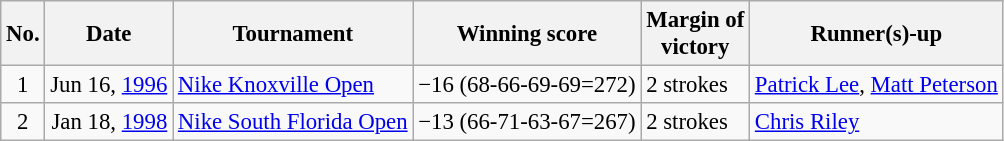<table class="wikitable" style="font-size:95%;">
<tr>
<th>No.</th>
<th>Date</th>
<th>Tournament</th>
<th>Winning score</th>
<th>Margin of<br>victory</th>
<th>Runner(s)-up</th>
</tr>
<tr>
<td align=center>1</td>
<td align=right>Jun 16, <a href='#'>1996</a></td>
<td><a href='#'>Nike Knoxville Open</a></td>
<td>−16 (68-66-69-69=272)</td>
<td>2 strokes</td>
<td> <a href='#'>Patrick Lee</a>,  <a href='#'>Matt Peterson</a></td>
</tr>
<tr>
<td align=center>2</td>
<td align=right>Jan 18, <a href='#'>1998</a></td>
<td><a href='#'>Nike South Florida Open</a></td>
<td>−13 (66-71-63-67=267)</td>
<td>2 strokes</td>
<td> <a href='#'>Chris Riley</a></td>
</tr>
</table>
